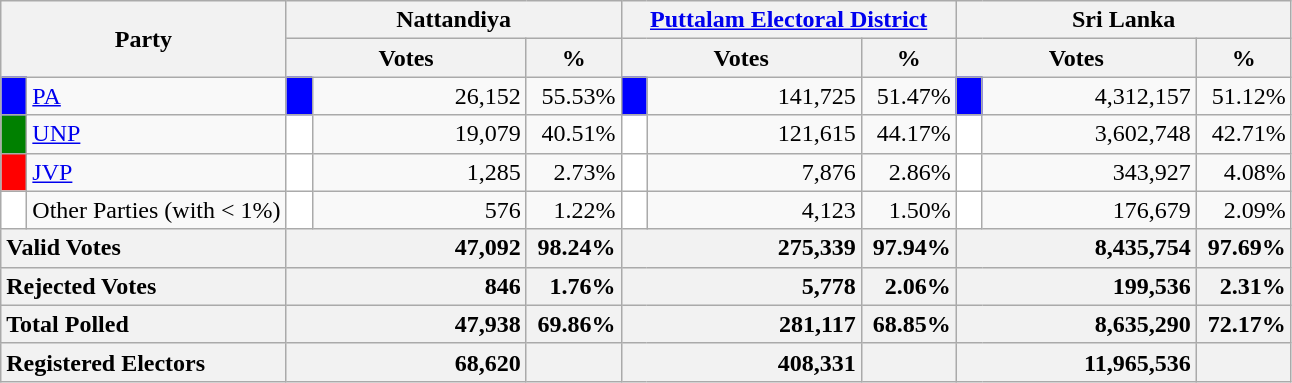<table class="wikitable">
<tr>
<th colspan="2" width="144px"rowspan="2">Party</th>
<th colspan="3" width="216px">Nattandiya</th>
<th colspan="3" width="216px"><a href='#'>Puttalam Electoral District</a></th>
<th colspan="3" width="216px">Sri Lanka</th>
</tr>
<tr>
<th colspan="2" width="144px">Votes</th>
<th>%</th>
<th colspan="2" width="144px">Votes</th>
<th>%</th>
<th colspan="2" width="144px">Votes</th>
<th>%</th>
</tr>
<tr>
<td style="background-color:blue;" width="10px"></td>
<td style="text-align:left;"><a href='#'>PA</a></td>
<td style="background-color:blue;" width="10px"></td>
<td style="text-align:right;">26,152</td>
<td style="text-align:right;">55.53%</td>
<td style="background-color:blue;" width="10px"></td>
<td style="text-align:right;">141,725</td>
<td style="text-align:right;">51.47%</td>
<td style="background-color:blue;" width="10px"></td>
<td style="text-align:right;">4,312,157</td>
<td style="text-align:right;">51.12%</td>
</tr>
<tr>
<td style="background-color:green;" width="10px"></td>
<td style="text-align:left;"><a href='#'>UNP</a></td>
<td style="background-color:white;" width="10px"></td>
<td style="text-align:right;">19,079</td>
<td style="text-align:right;">40.51%</td>
<td style="background-color:white;" width="10px"></td>
<td style="text-align:right;">121,615</td>
<td style="text-align:right;">44.17%</td>
<td style="background-color:white;" width="10px"></td>
<td style="text-align:right;">3,602,748</td>
<td style="text-align:right;">42.71%</td>
</tr>
<tr>
<td style="background-color:red;" width="10px"></td>
<td style="text-align:left;"><a href='#'>JVP</a></td>
<td style="background-color:white;" width="10px"></td>
<td style="text-align:right;">1,285</td>
<td style="text-align:right;">2.73%</td>
<td style="background-color:white;" width="10px"></td>
<td style="text-align:right;">7,876</td>
<td style="text-align:right;">2.86%</td>
<td style="background-color:white;" width="10px"></td>
<td style="text-align:right;">343,927</td>
<td style="text-align:right;">4.08%</td>
</tr>
<tr>
<td style="background-color:white;" width="10px"></td>
<td style="text-align:left;">Other Parties (with < 1%)</td>
<td style="background-color:white;" width="10px"></td>
<td style="text-align:right;">576</td>
<td style="text-align:right;">1.22%</td>
<td style="background-color:white;" width="10px"></td>
<td style="text-align:right;">4,123</td>
<td style="text-align:right;">1.50%</td>
<td style="background-color:white;" width="10px"></td>
<td style="text-align:right;">176,679</td>
<td style="text-align:right;">2.09%</td>
</tr>
<tr>
<th colspan="2" width="144px"style="text-align:left;">Valid Votes</th>
<th style="text-align:right;"colspan="2" width="144px">47,092</th>
<th style="text-align:right;">98.24%</th>
<th style="text-align:right;"colspan="2" width="144px">275,339</th>
<th style="text-align:right;">97.94%</th>
<th style="text-align:right;"colspan="2" width="144px">8,435,754</th>
<th style="text-align:right;">97.69%</th>
</tr>
<tr>
<th colspan="2" width="144px"style="text-align:left;">Rejected Votes</th>
<th style="text-align:right;"colspan="2" width="144px">846</th>
<th style="text-align:right;">1.76%</th>
<th style="text-align:right;"colspan="2" width="144px">5,778</th>
<th style="text-align:right;">2.06%</th>
<th style="text-align:right;"colspan="2" width="144px">199,536</th>
<th style="text-align:right;">2.31%</th>
</tr>
<tr>
<th colspan="2" width="144px"style="text-align:left;">Total Polled</th>
<th style="text-align:right;"colspan="2" width="144px">47,938</th>
<th style="text-align:right;">69.86%</th>
<th style="text-align:right;"colspan="2" width="144px">281,117</th>
<th style="text-align:right;">68.85%</th>
<th style="text-align:right;"colspan="2" width="144px">8,635,290</th>
<th style="text-align:right;">72.17%</th>
</tr>
<tr>
<th colspan="2" width="144px"style="text-align:left;">Registered Electors</th>
<th style="text-align:right;"colspan="2" width="144px">68,620</th>
<th></th>
<th style="text-align:right;"colspan="2" width="144px">408,331</th>
<th></th>
<th style="text-align:right;"colspan="2" width="144px">11,965,536</th>
<th></th>
</tr>
</table>
